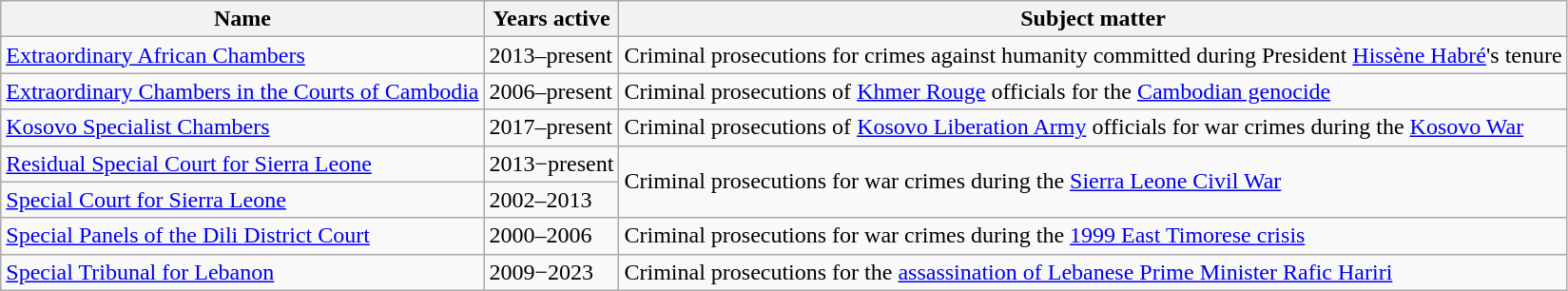<table class="wikitable sortable">
<tr>
<th>Name</th>
<th>Years active</th>
<th>Subject matter</th>
</tr>
<tr>
<td><a href='#'>Extraordinary African Chambers</a></td>
<td>2013–present</td>
<td>Criminal prosecutions for crimes against humanity committed during President <a href='#'>Hissène Habré</a>'s tenure</td>
</tr>
<tr>
<td><a href='#'>Extraordinary Chambers in the Courts of Cambodia</a></td>
<td>2006–present</td>
<td>Criminal prosecutions of <a href='#'>Khmer Rouge</a> officials for the <a href='#'>Cambodian genocide</a></td>
</tr>
<tr>
<td><a href='#'>Kosovo Specialist Chambers</a></td>
<td>2017–present</td>
<td>Criminal prosecutions of <a href='#'>Kosovo Liberation Army</a> officials for war crimes during the <a href='#'>Kosovo War</a></td>
</tr>
<tr>
<td><a href='#'>Residual Special Court for Sierra Leone</a></td>
<td>2013−present</td>
<td rowspan="2">Criminal prosecutions for war crimes during the <a href='#'>Sierra Leone Civil War</a></td>
</tr>
<tr>
<td><a href='#'>Special Court for Sierra Leone</a></td>
<td>2002–2013</td>
</tr>
<tr>
<td><a href='#'>Special Panels of the Dili District Court</a></td>
<td>2000–2006</td>
<td>Criminal prosecutions for war crimes during the <a href='#'>1999 East Timorese crisis</a></td>
</tr>
<tr>
<td><a href='#'>Special Tribunal for Lebanon</a></td>
<td>2009−2023</td>
<td>Criminal prosecutions for the <a href='#'>assassination of Lebanese Prime Minister Rafic Hariri</a></td>
</tr>
</table>
